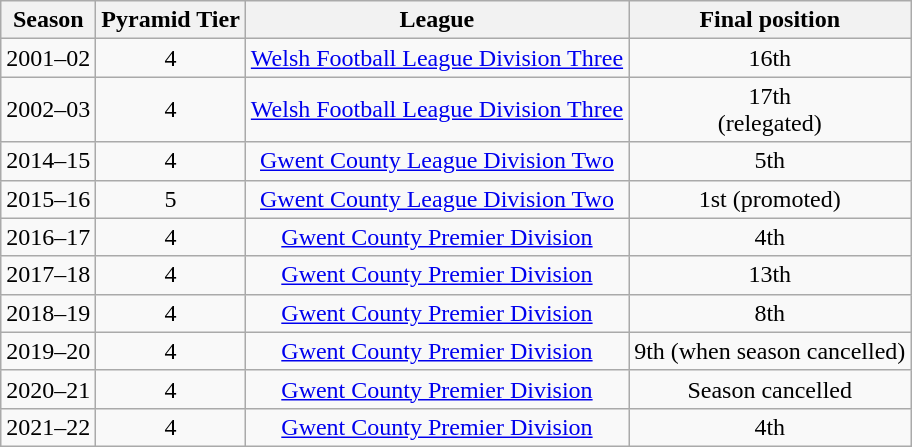<table class="wikitable" style="text-align: center">
<tr>
<th>Season</th>
<th>Pyramid Tier</th>
<th>League</th>
<th>Final position</th>
</tr>
<tr>
<td>2001–02</td>
<td>4</td>
<td><a href='#'>Welsh Football League Division Three</a></td>
<td>16th</td>
</tr>
<tr>
<td>2002–03</td>
<td>4</td>
<td><a href='#'>Welsh Football League Division Three</a></td>
<td>17th<br>(relegated)</td>
</tr>
<tr>
<td>2014–15</td>
<td>4</td>
<td><a href='#'>Gwent County League Division Two</a></td>
<td>5th</td>
</tr>
<tr>
<td>2015–16</td>
<td>5</td>
<td><a href='#'>Gwent County League Division Two</a></td>
<td>1st (promoted)</td>
</tr>
<tr>
<td>2016–17</td>
<td>4</td>
<td><a href='#'>Gwent County Premier Division</a></td>
<td>4th</td>
</tr>
<tr>
<td>2017–18</td>
<td>4</td>
<td><a href='#'>Gwent County Premier Division</a></td>
<td>13th</td>
</tr>
<tr>
<td>2018–19</td>
<td>4</td>
<td><a href='#'>Gwent County Premier Division</a></td>
<td>8th</td>
</tr>
<tr>
<td>2019–20</td>
<td>4</td>
<td><a href='#'>Gwent County Premier Division</a></td>
<td>9th (when season cancelled)</td>
</tr>
<tr>
<td>2020–21</td>
<td>4</td>
<td><a href='#'>Gwent County Premier Division</a></td>
<td>Season cancelled</td>
</tr>
<tr>
<td>2021–22</td>
<td>4</td>
<td><a href='#'>Gwent County Premier Division</a></td>
<td>4th</td>
</tr>
</table>
